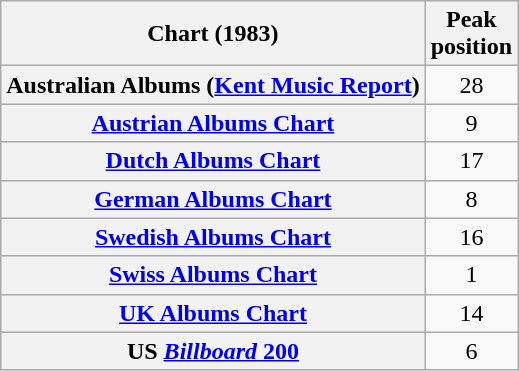<table class="wikitable sortable plainrowheaders" style="text-align:center;">
<tr>
<th scope="col">Chart (1983)</th>
<th>Peak<br>position</th>
</tr>
<tr>
<th scope="row">Australian Albums (<a href='#'>Kent Music Report</a>)</th>
<td style="text-align:center;">28</td>
</tr>
<tr>
<th scope="row"><a href='#'>Austrian Albums Chart</a></th>
<td style="text-align:center;">9</td>
</tr>
<tr>
<th scope="row"><a href='#'>Dutch Albums Chart</a></th>
<td>17</td>
</tr>
<tr>
<th scope="row"><a href='#'>German Albums Chart</a></th>
<td>8</td>
</tr>
<tr>
<th scope="row"><a href='#'>Swedish Albums Chart</a></th>
<td>16</td>
</tr>
<tr>
<th scope="row"><a href='#'>Swiss Albums Chart</a></th>
<td>1</td>
</tr>
<tr>
<th scope="row"><a href='#'>UK Albums Chart</a></th>
<td>14</td>
</tr>
<tr>
<th scope="row">US <a href='#'><em>Billboard</em> 200</a></th>
<td>6</td>
</tr>
</table>
